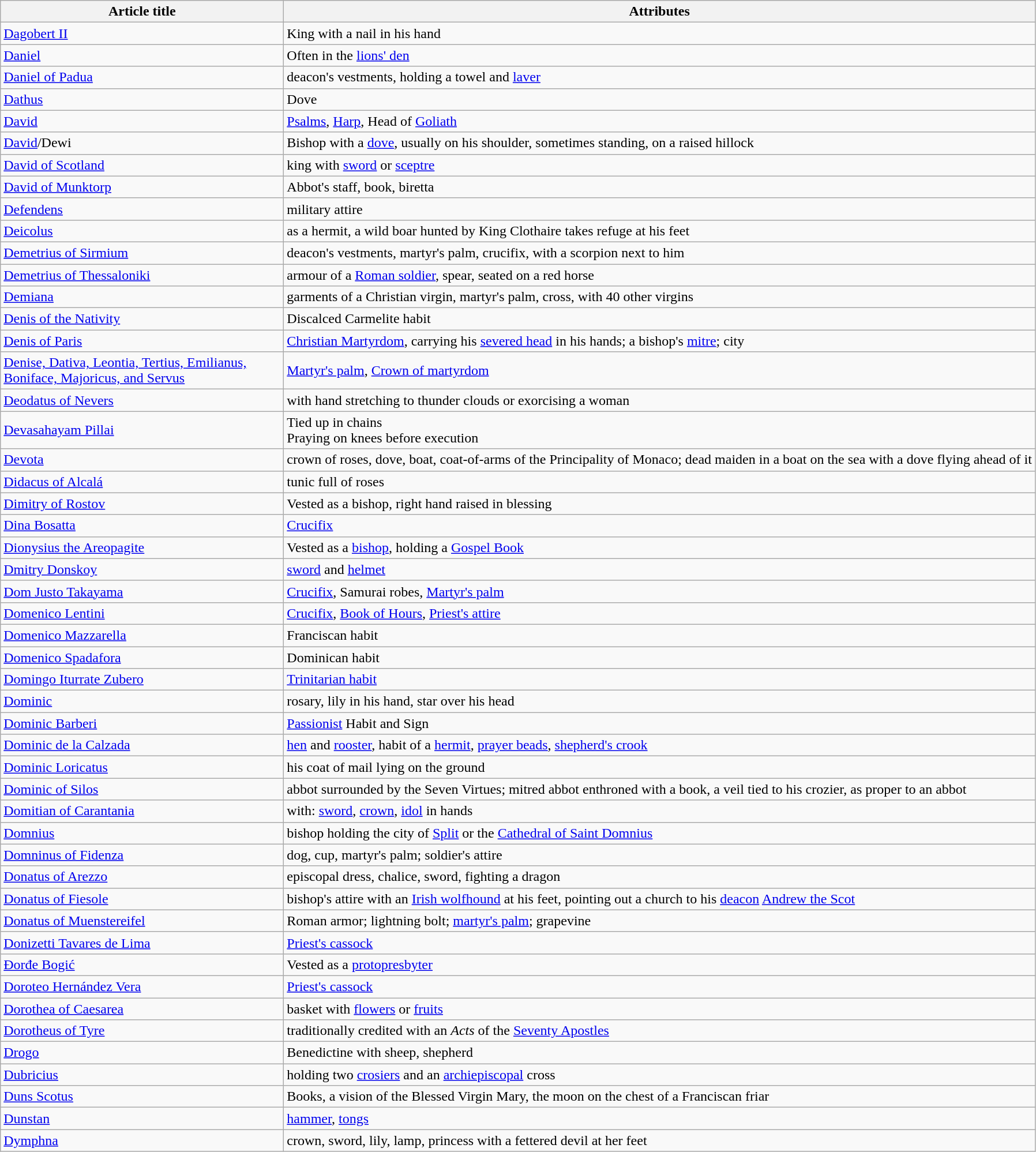<table class="wikitable">
<tr>
<th scope="col" style="width: 20em;">Article title</th>
<th scope="col">Attributes</th>
</tr>
<tr>
<td><a href='#'>Dagobert II</a></td>
<td>King with a nail in his hand</td>
</tr>
<tr>
<td><a href='#'>Daniel</a></td>
<td>Often in the <a href='#'>lions' den</a></td>
</tr>
<tr>
<td><a href='#'>Daniel of Padua</a></td>
<td>deacon's vestments, holding a towel and <a href='#'>laver</a></td>
</tr>
<tr>
<td><a href='#'>Dathus</a></td>
<td>Dove</td>
</tr>
<tr>
<td><a href='#'>David</a></td>
<td><a href='#'>Psalms</a>, <a href='#'>Harp</a>, Head of <a href='#'>Goliath</a></td>
</tr>
<tr>
<td><a href='#'>David</a>/Dewi</td>
<td>Bishop with a <a href='#'>dove</a>, usually on his shoulder, sometimes standing, on a raised hillock</td>
</tr>
<tr>
<td><a href='#'>David of Scotland</a></td>
<td>king with <a href='#'>sword</a> or <a href='#'>sceptre</a></td>
</tr>
<tr>
<td><a href='#'>David of Munktorp</a></td>
<td>Abbot's staff, book, biretta</td>
</tr>
<tr>
<td><a href='#'>Defendens</a></td>
<td>military attire</td>
</tr>
<tr>
<td><a href='#'>Deicolus</a></td>
<td>as a hermit, a wild boar hunted by King Clothaire takes refuge at his feet</td>
</tr>
<tr>
<td><a href='#'>Demetrius of Sirmium</a></td>
<td>deacon's vestments, martyr's palm, crucifix, with a scorpion next to him</td>
</tr>
<tr>
<td><a href='#'>Demetrius of Thessaloniki</a></td>
<td>armour of a <a href='#'>Roman soldier</a>, spear, seated on a red horse</td>
</tr>
<tr>
<td><a href='#'>Demiana</a></td>
<td>garments of a Christian virgin, martyr's palm, cross, with 40 other virgins</td>
</tr>
<tr>
<td><a href='#'>Denis of the Nativity</a></td>
<td>Discalced Carmelite habit</td>
</tr>
<tr>
<td><a href='#'>Denis of Paris</a></td>
<td><a href='#'>Christian Martyrdom</a>, carrying his <a href='#'>severed head</a> in his hands; a bishop's <a href='#'>mitre</a>; city</td>
</tr>
<tr>
<td><a href='#'>Denise, Dativa, Leontia, Tertius, Emilianus, Boniface, Majoricus, and Servus</a></td>
<td><a href='#'>Martyr's palm</a>, <a href='#'>Crown of martyrdom</a></td>
</tr>
<tr>
<td><a href='#'>Deodatus of Nevers</a></td>
<td>with hand stretching to thunder clouds or exorcising a woman</td>
</tr>
<tr>
<td><a href='#'>Devasahayam Pillai</a></td>
<td>Tied up in chains<br>Praying on knees before execution</td>
</tr>
<tr>
<td><a href='#'>Devota</a></td>
<td>crown of roses, dove, boat, coat-of-arms of the Principality of Monaco; dead maiden in a boat on the sea with a dove flying ahead of it</td>
</tr>
<tr>
<td><a href='#'>Didacus of Alcalá</a></td>
<td>tunic full of roses</td>
</tr>
<tr>
<td><a href='#'>Dimitry of Rostov</a></td>
<td>Vested as a bishop, right hand raised in blessing</td>
</tr>
<tr>
<td><a href='#'>Dina Bosatta</a></td>
<td><a href='#'>Crucifix</a></td>
</tr>
<tr>
<td><a href='#'>Dionysius the Areopagite</a></td>
<td>Vested as a <a href='#'>bishop</a>, holding a <a href='#'>Gospel Book</a></td>
</tr>
<tr>
<td><a href='#'>Dmitry Donskoy</a></td>
<td><a href='#'>sword</a> and <a href='#'>helmet</a></td>
</tr>
<tr>
<td><a href='#'>Dom Justo Takayama</a></td>
<td><a href='#'>Crucifix</a>, Samurai robes, <a href='#'>Martyr's palm</a></td>
</tr>
<tr>
<td><a href='#'>Domenico Lentini</a></td>
<td><a href='#'>Crucifix</a>, <a href='#'>Book of Hours</a>, <a href='#'>Priest's attire</a></td>
</tr>
<tr>
<td><a href='#'>Domenico Mazzarella</a></td>
<td>Franciscan habit</td>
</tr>
<tr>
<td><a href='#'>Domenico Spadafora</a></td>
<td>Dominican habit</td>
</tr>
<tr>
<td><a href='#'>Domingo Iturrate Zubero</a></td>
<td><a href='#'>Trinitarian habit</a></td>
</tr>
<tr>
<td><a href='#'>Dominic</a></td>
<td>rosary, lily in his hand, star over his head</td>
</tr>
<tr>
<td><a href='#'>Dominic Barberi</a></td>
<td><a href='#'>Passionist</a> Habit and Sign</td>
</tr>
<tr>
<td><a href='#'>Dominic de la Calzada</a></td>
<td><a href='#'>hen</a> and <a href='#'>rooster</a>, habit of a <a href='#'>hermit</a>, <a href='#'>prayer beads</a>, <a href='#'>shepherd's crook</a></td>
</tr>
<tr>
<td><a href='#'>Dominic Loricatus</a></td>
<td>his coat of mail lying on the ground</td>
</tr>
<tr>
<td><a href='#'>Dominic of Silos</a></td>
<td>abbot surrounded by the Seven Virtues; mitred abbot enthroned with a book, a veil tied to his crozier, as proper to an abbot</td>
</tr>
<tr>
<td><a href='#'>Domitian of Carantania</a></td>
<td>with: <a href='#'>sword</a>, <a href='#'>crown</a>, <a href='#'>idol</a> in hands</td>
</tr>
<tr>
<td><a href='#'>Domnius</a></td>
<td>bishop holding the city of <a href='#'>Split</a> or the <a href='#'>Cathedral of Saint Domnius</a></td>
</tr>
<tr>
<td><a href='#'>Domninus of Fidenza</a></td>
<td>dog, cup, martyr's palm; soldier's attire</td>
</tr>
<tr>
<td><a href='#'>Donatus of Arezzo</a></td>
<td>episcopal dress, chalice, sword, fighting a dragon</td>
</tr>
<tr>
<td><a href='#'>Donatus of Fiesole</a></td>
<td>bishop's attire with an <a href='#'>Irish wolfhound</a> at his feet, pointing out a church to his <a href='#'>deacon</a> <a href='#'>Andrew the Scot</a></td>
</tr>
<tr>
<td><a href='#'>Donatus of Muenstereifel</a></td>
<td>Roman armor; lightning bolt; <a href='#'>martyr's palm</a>; grapevine</td>
</tr>
<tr>
<td><a href='#'>Donizetti Tavares de Lima</a></td>
<td><a href='#'>Priest's cassock</a></td>
</tr>
<tr>
<td><a href='#'>Đorđe Bogić</a></td>
<td>Vested as a <a href='#'>protopresbyter</a></td>
</tr>
<tr>
<td><a href='#'>Doroteo Hernández Vera</a></td>
<td><a href='#'>Priest's cassock</a></td>
</tr>
<tr>
<td><a href='#'>Dorothea of Caesarea</a></td>
<td>basket with <a href='#'>flowers</a> or <a href='#'>fruits</a></td>
</tr>
<tr>
<td><a href='#'>Dorotheus of Tyre</a></td>
<td>traditionally credited with an <em>Acts</em> of the <a href='#'>Seventy Apostles</a></td>
</tr>
<tr>
<td><a href='#'>Drogo</a></td>
<td>Benedictine with sheep, shepherd</td>
</tr>
<tr>
<td><a href='#'>Dubricius</a></td>
<td>holding two <a href='#'>crosiers</a> and an <a href='#'>archiepiscopal</a> cross</td>
</tr>
<tr>
<td><a href='#'>Duns Scotus</a></td>
<td>Books, a vision of the Blessed Virgin Mary, the moon on the chest of a Franciscan friar</td>
</tr>
<tr>
<td><a href='#'>Dunstan</a></td>
<td><a href='#'>hammer</a>, <a href='#'>tongs</a></td>
</tr>
<tr>
<td><a href='#'>Dymphna</a></td>
<td>crown, sword, lily, lamp, princess with a fettered devil at her feet</td>
</tr>
</table>
